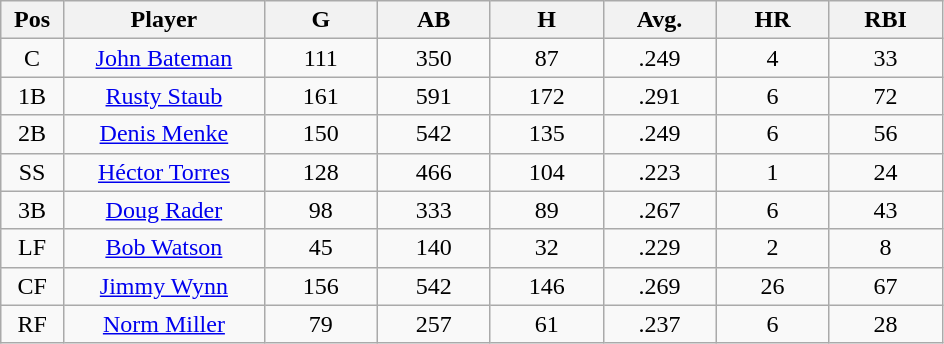<table class="wikitable sortable">
<tr>
<th bgcolor="#DDDDFF" width="5%">Pos</th>
<th bgcolor="#DDDDFF" width="16%">Player</th>
<th bgcolor="#DDDDFF" width="9%">G</th>
<th bgcolor="#DDDDFF" width="9%">AB</th>
<th bgcolor="#DDDDFF" width="9%">H</th>
<th bgcolor="#DDDDFF" width="9%">Avg.</th>
<th bgcolor="#DDDDFF" width="9%">HR</th>
<th bgcolor="#DDDDFF" width="9%">RBI</th>
</tr>
<tr align="center">
<td>C</td>
<td><a href='#'>John Bateman</a></td>
<td>111</td>
<td>350</td>
<td>87</td>
<td>.249</td>
<td>4</td>
<td>33</td>
</tr>
<tr align=center>
<td>1B</td>
<td><a href='#'>Rusty Staub</a></td>
<td>161</td>
<td>591</td>
<td>172</td>
<td>.291</td>
<td>6</td>
<td>72</td>
</tr>
<tr align=center>
<td>2B</td>
<td><a href='#'>Denis Menke</a></td>
<td>150</td>
<td>542</td>
<td>135</td>
<td>.249</td>
<td>6</td>
<td>56</td>
</tr>
<tr align=center>
<td>SS</td>
<td><a href='#'>Héctor Torres</a></td>
<td>128</td>
<td>466</td>
<td>104</td>
<td>.223</td>
<td>1</td>
<td>24</td>
</tr>
<tr align=center>
<td>3B</td>
<td><a href='#'>Doug Rader</a></td>
<td>98</td>
<td>333</td>
<td>89</td>
<td>.267</td>
<td>6</td>
<td>43</td>
</tr>
<tr align=center>
<td>LF</td>
<td><a href='#'>Bob Watson</a></td>
<td>45</td>
<td>140</td>
<td>32</td>
<td>.229</td>
<td>2</td>
<td>8</td>
</tr>
<tr align=center>
<td>CF</td>
<td><a href='#'>Jimmy Wynn</a></td>
<td>156</td>
<td>542</td>
<td>146</td>
<td>.269</td>
<td>26</td>
<td>67</td>
</tr>
<tr align=center>
<td>RF</td>
<td><a href='#'>Norm Miller</a></td>
<td>79</td>
<td>257</td>
<td>61</td>
<td>.237</td>
<td>6</td>
<td>28</td>
</tr>
</table>
